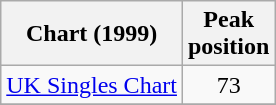<table class="wikitable sortable">
<tr>
<th>Chart (1999)</th>
<th>Peak<br>position</th>
</tr>
<tr>
<td><a href='#'>UK Singles Chart</a></td>
<td align="center">73</td>
</tr>
<tr>
</tr>
</table>
